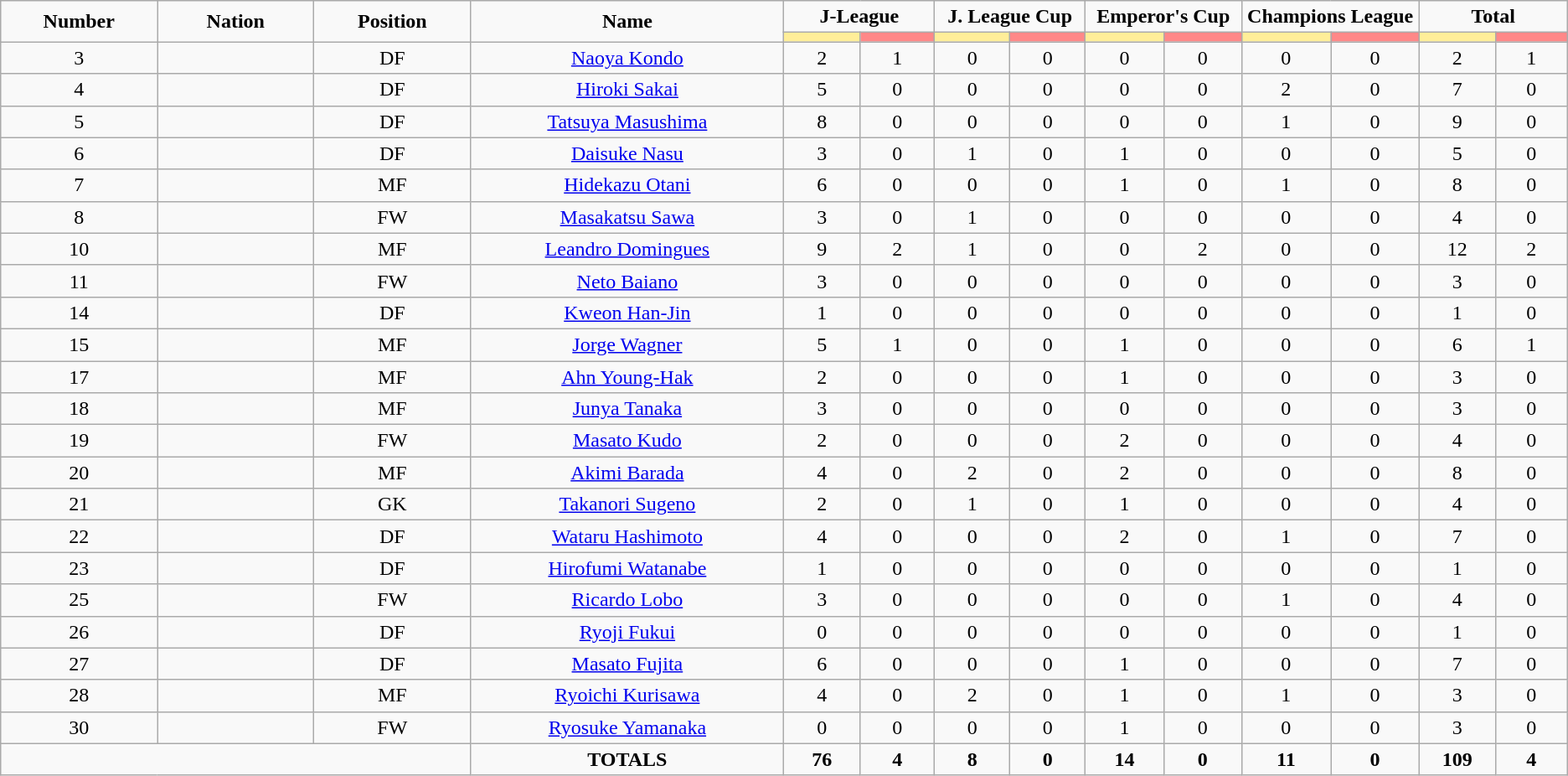<table class="wikitable" style="font-size: 100%; text-align: center;">
<tr>
<td rowspan="2" width="10%" align="center"><strong>Number</strong></td>
<td rowspan="2" width="10%" align="center"><strong>Nation</strong></td>
<td rowspan="2" width="10%" align="center"><strong>Position</strong></td>
<td rowspan="2" width="20%" align="center"><strong>Name</strong></td>
<td colspan="2" align="center"><strong>J-League</strong></td>
<td colspan="2" align="center"><strong>J. League Cup</strong></td>
<td colspan="2" align="center"><strong>Emperor's Cup</strong></td>
<td colspan="2" align="center"><strong>Champions League</strong></td>
<td colspan="2" align="center"><strong>Total</strong></td>
</tr>
<tr>
<th width=60 style="background: #FFEE99"></th>
<th width=60 style="background: #FF8888"></th>
<th width=60 style="background: #FFEE99"></th>
<th width=60 style="background: #FF8888"></th>
<th width=60 style="background: #FFEE99"></th>
<th width=60 style="background: #FF8888"></th>
<th width=70 style="background: #FFEE99"></th>
<th width=70 style="background: #FF8888"></th>
<th width=60 style="background: #FFEE99"></th>
<th width=60 style="background: #FF8888"></th>
</tr>
<tr>
<td>3</td>
<td></td>
<td>DF</td>
<td><a href='#'>Naoya Kondo</a></td>
<td>2</td>
<td>1</td>
<td>0</td>
<td>0</td>
<td>0</td>
<td>0</td>
<td>0</td>
<td>0</td>
<td>2</td>
<td>1</td>
</tr>
<tr>
<td>4</td>
<td></td>
<td>DF</td>
<td><a href='#'>Hiroki Sakai</a></td>
<td>5</td>
<td>0</td>
<td>0</td>
<td>0</td>
<td>0</td>
<td>0</td>
<td>2</td>
<td>0</td>
<td>7</td>
<td>0</td>
</tr>
<tr>
<td>5</td>
<td></td>
<td>DF</td>
<td><a href='#'>Tatsuya Masushima</a></td>
<td>8</td>
<td>0</td>
<td>0</td>
<td>0</td>
<td>0</td>
<td>0</td>
<td>1</td>
<td>0</td>
<td>9</td>
<td>0</td>
</tr>
<tr>
<td>6</td>
<td></td>
<td>DF</td>
<td><a href='#'>Daisuke Nasu</a></td>
<td>3</td>
<td>0</td>
<td>1</td>
<td>0</td>
<td>1</td>
<td>0</td>
<td>0</td>
<td>0</td>
<td>5</td>
<td>0</td>
</tr>
<tr>
<td>7</td>
<td></td>
<td>MF</td>
<td><a href='#'>Hidekazu Otani</a></td>
<td>6</td>
<td>0</td>
<td>0</td>
<td>0</td>
<td>1</td>
<td>0</td>
<td>1</td>
<td>0</td>
<td>8</td>
<td>0</td>
</tr>
<tr>
<td>8</td>
<td></td>
<td>FW</td>
<td><a href='#'>Masakatsu Sawa</a></td>
<td>3</td>
<td>0</td>
<td>1</td>
<td>0</td>
<td>0</td>
<td>0</td>
<td>0</td>
<td>0</td>
<td>4</td>
<td>0</td>
</tr>
<tr>
<td>10</td>
<td></td>
<td>MF</td>
<td><a href='#'>Leandro Domingues</a></td>
<td>9</td>
<td>2</td>
<td>1</td>
<td>0</td>
<td>0</td>
<td>2</td>
<td>0</td>
<td>0</td>
<td>12</td>
<td>2</td>
</tr>
<tr>
<td>11</td>
<td></td>
<td>FW</td>
<td><a href='#'>Neto Baiano</a></td>
<td>3</td>
<td>0</td>
<td>0</td>
<td>0</td>
<td>0</td>
<td>0</td>
<td>0</td>
<td>0</td>
<td>3</td>
<td>0</td>
</tr>
<tr>
<td>14</td>
<td></td>
<td>DF</td>
<td><a href='#'>Kweon Han-Jin</a></td>
<td>1</td>
<td>0</td>
<td>0</td>
<td>0</td>
<td>0</td>
<td>0</td>
<td>0</td>
<td>0</td>
<td>1</td>
<td>0</td>
</tr>
<tr>
<td>15</td>
<td></td>
<td>MF</td>
<td><a href='#'>Jorge Wagner</a></td>
<td>5</td>
<td>1</td>
<td>0</td>
<td>0</td>
<td>1</td>
<td>0</td>
<td>0</td>
<td>0</td>
<td>6</td>
<td>1</td>
</tr>
<tr>
<td>17</td>
<td></td>
<td>MF</td>
<td><a href='#'>Ahn Young-Hak</a></td>
<td>2</td>
<td>0</td>
<td>0</td>
<td>0</td>
<td>1</td>
<td>0</td>
<td>0</td>
<td>0</td>
<td>3</td>
<td>0</td>
</tr>
<tr>
<td>18</td>
<td></td>
<td>MF</td>
<td><a href='#'>Junya Tanaka</a></td>
<td>3</td>
<td>0</td>
<td>0</td>
<td>0</td>
<td>0</td>
<td>0</td>
<td>0</td>
<td>0</td>
<td>3</td>
<td>0</td>
</tr>
<tr>
<td>19</td>
<td></td>
<td>FW</td>
<td><a href='#'>Masato Kudo</a></td>
<td>2</td>
<td>0</td>
<td>0</td>
<td>0</td>
<td>2</td>
<td>0</td>
<td>0</td>
<td>0</td>
<td>4</td>
<td>0</td>
</tr>
<tr>
<td>20</td>
<td></td>
<td>MF</td>
<td><a href='#'>Akimi Barada</a></td>
<td>4</td>
<td>0</td>
<td>2</td>
<td>0</td>
<td>2</td>
<td>0</td>
<td>0</td>
<td>0</td>
<td>8</td>
<td>0</td>
</tr>
<tr>
<td>21</td>
<td></td>
<td>GK</td>
<td><a href='#'>Takanori Sugeno</a></td>
<td>2</td>
<td>0</td>
<td>1</td>
<td>0</td>
<td>1</td>
<td>0</td>
<td>0</td>
<td>0</td>
<td>4</td>
<td>0</td>
</tr>
<tr>
<td>22</td>
<td></td>
<td>DF</td>
<td><a href='#'>Wataru Hashimoto</a></td>
<td>4</td>
<td>0</td>
<td>0</td>
<td>0</td>
<td>2</td>
<td>0</td>
<td>1</td>
<td>0</td>
<td>7</td>
<td>0</td>
</tr>
<tr>
<td>23</td>
<td></td>
<td>DF</td>
<td><a href='#'>Hirofumi Watanabe</a></td>
<td>1</td>
<td>0</td>
<td>0</td>
<td>0</td>
<td>0</td>
<td>0</td>
<td>0</td>
<td>0</td>
<td>1</td>
<td>0</td>
</tr>
<tr>
<td>25</td>
<td></td>
<td>FW</td>
<td><a href='#'>Ricardo Lobo</a></td>
<td>3</td>
<td>0</td>
<td>0</td>
<td>0</td>
<td>0</td>
<td>0</td>
<td>1</td>
<td>0</td>
<td>4</td>
<td>0</td>
</tr>
<tr>
<td>26</td>
<td></td>
<td>DF</td>
<td><a href='#'>Ryoji Fukui</a></td>
<td>0</td>
<td>0</td>
<td>0</td>
<td>0</td>
<td>0</td>
<td>0</td>
<td>0</td>
<td>0</td>
<td>1</td>
<td>0</td>
</tr>
<tr>
<td>27</td>
<td></td>
<td>DF</td>
<td><a href='#'>Masato Fujita</a></td>
<td>6</td>
<td>0</td>
<td>0</td>
<td>0</td>
<td>1</td>
<td>0</td>
<td>0</td>
<td>0</td>
<td>7</td>
<td>0</td>
</tr>
<tr>
<td>28</td>
<td></td>
<td>MF</td>
<td><a href='#'>Ryoichi Kurisawa</a></td>
<td>4</td>
<td>0</td>
<td>2</td>
<td>0</td>
<td>1</td>
<td>0</td>
<td>1</td>
<td>0</td>
<td>3</td>
<td>0</td>
</tr>
<tr>
<td>30</td>
<td></td>
<td>FW</td>
<td><a href='#'>Ryosuke Yamanaka</a></td>
<td>0</td>
<td>0</td>
<td>0</td>
<td>0</td>
<td>1</td>
<td>0</td>
<td>0</td>
<td>0</td>
<td>3</td>
<td>0</td>
</tr>
<tr>
<td colspan="3"></td>
<td><strong>TOTALS</strong></td>
<td><strong>76</strong></td>
<td><strong>4</strong></td>
<td><strong>8</strong></td>
<td><strong>0</strong></td>
<td><strong>14</strong></td>
<td><strong>0</strong></td>
<td><strong>11</strong></td>
<td><strong>0</strong></td>
<td><strong>109</strong></td>
<td><strong>4</strong></td>
</tr>
</table>
